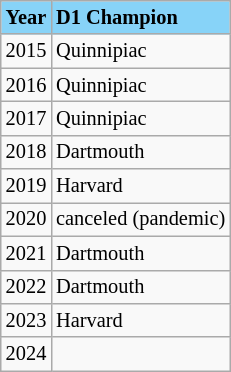<table class="wikitable" style="font-size:85%;">
<tr ! style="background-color: #87D3F8;">
<td><strong>Year</strong></td>
<td><strong>D1 Champion</strong></td>
</tr>
<tr --->
<td>2015</td>
<td>Quinnipiac</td>
</tr>
<tr>
<td>2016</td>
<td>Quinnipiac</td>
</tr>
<tr --->
<td>2017</td>
<td>Quinnipiac</td>
</tr>
<tr --->
<td>2018</td>
<td>Dartmouth</td>
</tr>
<tr --->
<td>2019</td>
<td>Harvard</td>
</tr>
<tr --->
<td>2020</td>
<td>canceled (pandemic)</td>
</tr>
<tr --->
<td>2021</td>
<td>Dartmouth</td>
</tr>
<tr --->
<td>2022</td>
<td>Dartmouth</td>
</tr>
<tr --->
<td>2023</td>
<td>Harvard</td>
</tr>
<tr --->
<td>2024</td>
<td></td>
</tr>
</table>
